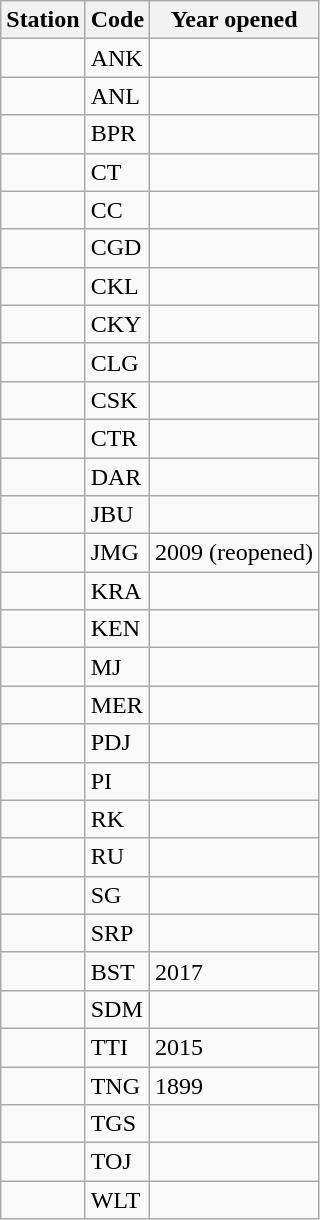<table class="wikitable sortable">
<tr>
<th>Station</th>
<th>Code</th>
<th>Year opened</th>
</tr>
<tr>
<td></td>
<td>ANK</td>
<td></td>
</tr>
<tr>
<td></td>
<td>ANL</td>
<td></td>
</tr>
<tr>
<td></td>
<td>BPR</td>
<td></td>
</tr>
<tr>
<td></td>
<td>CT</td>
<td></td>
</tr>
<tr>
<td></td>
<td>CC</td>
<td></td>
</tr>
<tr>
<td></td>
<td>CGD</td>
<td></td>
</tr>
<tr>
<td></td>
<td>CKL</td>
<td></td>
</tr>
<tr>
<td></td>
<td>CKY</td>
<td></td>
</tr>
<tr>
<td></td>
<td>CLG</td>
<td></td>
</tr>
<tr>
<td></td>
<td>CSK</td>
<td></td>
</tr>
<tr>
<td></td>
<td>CTR</td>
<td></td>
</tr>
<tr>
<td></td>
<td>DAR</td>
<td></td>
</tr>
<tr>
<td></td>
<td>JBU</td>
<td></td>
</tr>
<tr>
<td></td>
<td>JMG</td>
<td>2009 (reopened)</td>
</tr>
<tr>
<td></td>
<td>KRA</td>
<td></td>
</tr>
<tr>
<td></td>
<td>KEN</td>
<td></td>
</tr>
<tr>
<td></td>
<td>MJ</td>
<td></td>
</tr>
<tr>
<td></td>
<td>MER</td>
<td></td>
</tr>
<tr>
<td></td>
<td>PDJ</td>
<td></td>
</tr>
<tr>
<td></td>
<td>PI</td>
<td></td>
</tr>
<tr>
<td></td>
<td>RK</td>
<td></td>
</tr>
<tr>
<td></td>
<td>RU</td>
<td></td>
</tr>
<tr>
<td></td>
<td>SG</td>
<td></td>
</tr>
<tr>
<td></td>
<td>SRP</td>
<td></td>
</tr>
<tr>
<td></td>
<td>BST</td>
<td>2017</td>
</tr>
<tr>
<td></td>
<td>SDM</td>
<td></td>
</tr>
<tr>
<td></td>
<td>TTI</td>
<td>2015</td>
</tr>
<tr>
<td></td>
<td>TNG</td>
<td>1899</td>
</tr>
<tr>
<td></td>
<td>TGS</td>
<td></td>
</tr>
<tr>
<td></td>
<td>TOJ</td>
<td></td>
</tr>
<tr>
<td></td>
<td>WLT</td>
<td></td>
</tr>
</table>
